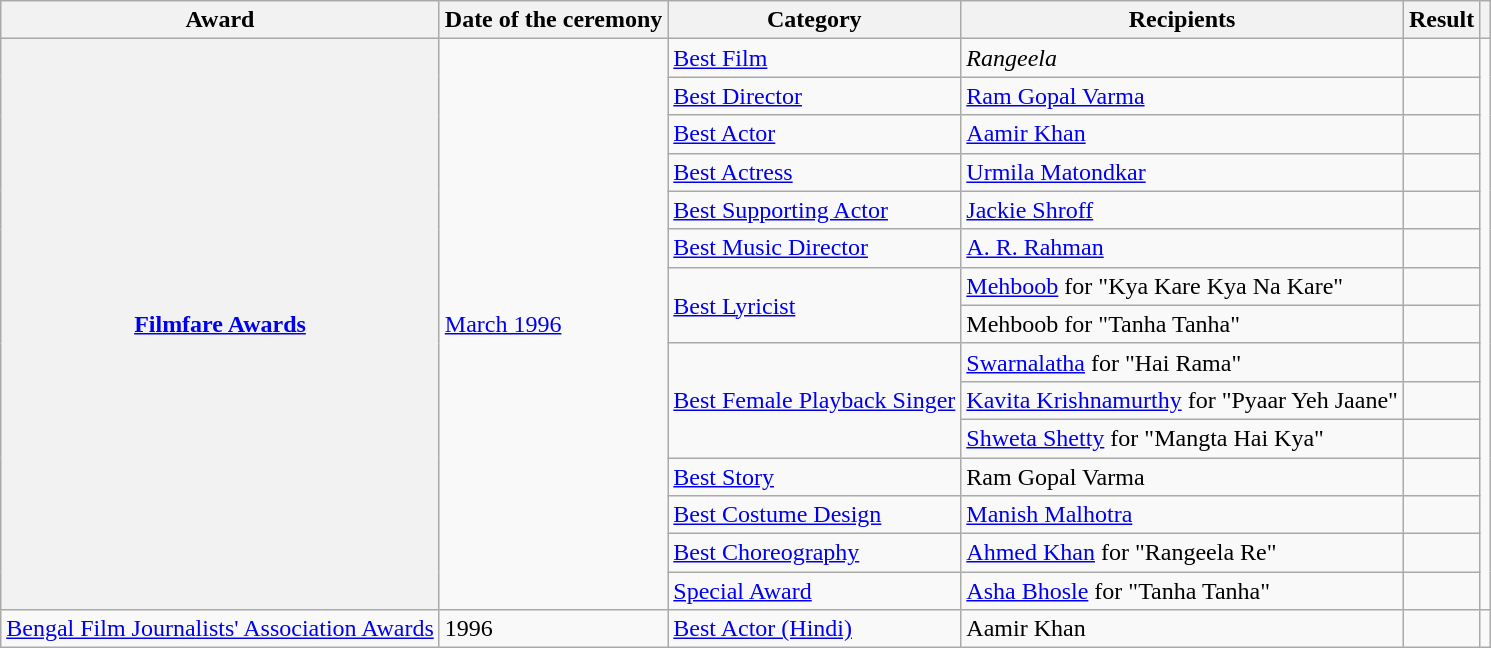<table class="wikitable plainrowheaders sortable">
<tr>
<th>Award</th>
<th>Date of the ceremony</th>
<th>Category</th>
<th>Recipients</th>
<th>Result</th>
<th></th>
</tr>
<tr>
<th rowspan="15" scope="row"><a href='#'>Filmfare Awards</a></th>
<td rowspan="15"><a href='#'>March 1996</a></td>
<td><a href='#'>Best Film</a></td>
<td><em>Rangeela</em></td>
<td></td>
<td rowspan="15"></td>
</tr>
<tr>
<td><a href='#'>Best Director</a></td>
<td><a href='#'>Ram Gopal Varma</a></td>
<td></td>
</tr>
<tr>
<td><a href='#'>Best Actor</a></td>
<td><a href='#'>Aamir Khan</a></td>
<td></td>
</tr>
<tr>
<td><a href='#'>Best Actress</a></td>
<td><a href='#'>Urmila Matondkar</a></td>
<td></td>
</tr>
<tr>
<td><a href='#'>Best Supporting Actor</a></td>
<td><a href='#'>Jackie Shroff</a></td>
<td></td>
</tr>
<tr>
<td><a href='#'>Best Music Director</a></td>
<td><a href='#'>A. R. Rahman</a></td>
<td></td>
</tr>
<tr>
<td rowspan="2"><a href='#'>Best Lyricist</a></td>
<td><a href='#'>Mehboob</a> for "Kya Kare Kya Na Kare"</td>
<td></td>
</tr>
<tr>
<td>Mehboob for "Tanha Tanha"</td>
<td></td>
</tr>
<tr>
<td rowspan="3"><a href='#'>Best Female Playback Singer</a></td>
<td><a href='#'>Swarnalatha</a> for "Hai Rama"</td>
<td></td>
</tr>
<tr>
<td><a href='#'>Kavita Krishnamurthy</a> for "Pyaar Yeh Jaane"</td>
<td></td>
</tr>
<tr>
<td><a href='#'>Shweta Shetty</a> for "Mangta Hai Kya"</td>
<td></td>
</tr>
<tr>
<td><a href='#'>Best Story</a></td>
<td>Ram Gopal Varma</td>
<td></td>
</tr>
<tr>
<td><a href='#'>Best Costume Design</a></td>
<td><a href='#'>Manish Malhotra</a></td>
<td></td>
</tr>
<tr>
<td><a href='#'>Best Choreography</a></td>
<td><a href='#'>Ahmed Khan</a> for "Rangeela Re"</td>
<td></td>
</tr>
<tr>
<td><a href='#'>Special Award</a></td>
<td><a href='#'>Asha Bhosle</a> for "Tanha Tanha"</td>
<td></td>
</tr>
<tr>
<td><a href='#'>Bengal Film Journalists' Association Awards</a></td>
<td>1996</td>
<td><a href='#'>Best Actor (Hindi)</a></td>
<td>Aamir Khan</td>
<td></td>
<td></td>
</tr>
</table>
